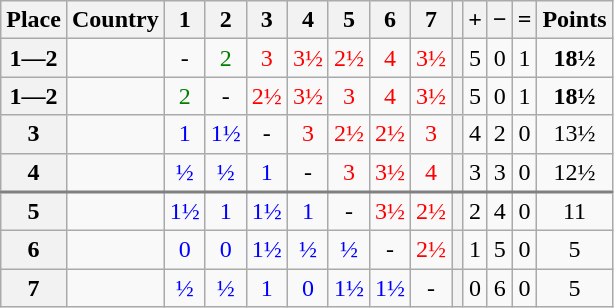<table class="wikitable" style="text-align:center">
<tr>
<th>Place</th>
<th>Country</th>
<th>1</th>
<th>2</th>
<th>3</th>
<th>4</th>
<th>5</th>
<th>6</th>
<th>7</th>
<th></th>
<th>+</th>
<th>−</th>
<th>=</th>
<th>Points</th>
</tr>
<tr>
<th>1—2</th>
<td style="text-align: left"></td>
<td>-</td>
<td style="color: green">2</td>
<td style="color: red;">3</td>
<td style="color: red;">3½</td>
<td style="color: red;">2½</td>
<td style="color: red;">4</td>
<td style="color: red;">3½</td>
<th></th>
<td>5</td>
<td>0</td>
<td>1</td>
<td><strong>18½</strong></td>
</tr>
<tr>
<th>1—2</th>
<td style="text-align: left"></td>
<td style="color: green">2</td>
<td>-</td>
<td style="color: red;">2½</td>
<td style="color: red;">3½</td>
<td style="color: red;">3</td>
<td style="color: red;">4</td>
<td style="color: red;">3½</td>
<th></th>
<td>5</td>
<td>0</td>
<td>1</td>
<td><strong>18½</strong></td>
</tr>
<tr>
<th>3</th>
<td style="text-align: left"></td>
<td style="color: blue;">1</td>
<td style="color: blue;">1½</td>
<td>-</td>
<td style="color: red;">3</td>
<td style="color: red;">2½</td>
<td style="color: red;">2½</td>
<td style="color: red;">3</td>
<th></th>
<td>4</td>
<td>2</td>
<td>0</td>
<td>13½</td>
</tr>
<tr>
<th>4</th>
<td style="text-align: left"></td>
<td style="color: blue;">½</td>
<td style="color: blue;">½</td>
<td style="color: blue;">1</td>
<td>-</td>
<td style="color: red;">3</td>
<td style="color: red;">3½</td>
<td style="color: red;">4</td>
<th></th>
<td>3</td>
<td>3</td>
<td>0</td>
<td>12½</td>
</tr>
<tr style="border-top:2px solid grey;">
<th>5</th>
<td style="text-align: left"></td>
<td style="color: blue;">1½</td>
<td style="color: blue;">1</td>
<td style="color: blue;">1½</td>
<td style="color: blue;">1</td>
<td>-</td>
<td style="color: red;">3½</td>
<td style="color: red;">2½</td>
<th></th>
<td>2</td>
<td>4</td>
<td>0</td>
<td>11</td>
</tr>
<tr>
<th>6</th>
<td style="text-align: left"></td>
<td style="color: blue;">0</td>
<td style="color: blue;">0</td>
<td style="color: blue;">1½</td>
<td style="color: blue;">½</td>
<td style="color: blue;">½</td>
<td>-</td>
<td style="color: red;">2½</td>
<th></th>
<td>1</td>
<td>5</td>
<td>0</td>
<td>5</td>
</tr>
<tr>
<th>7</th>
<td style="text-align: left"></td>
<td style="color: blue;">½</td>
<td style="color: blue;">½</td>
<td style="color: blue;">1</td>
<td style="color: blue;">0</td>
<td style="color: blue;">1½</td>
<td style="color: blue;">1½</td>
<td>-</td>
<th></th>
<td>0</td>
<td>6</td>
<td>0</td>
<td>5</td>
</tr>
</table>
